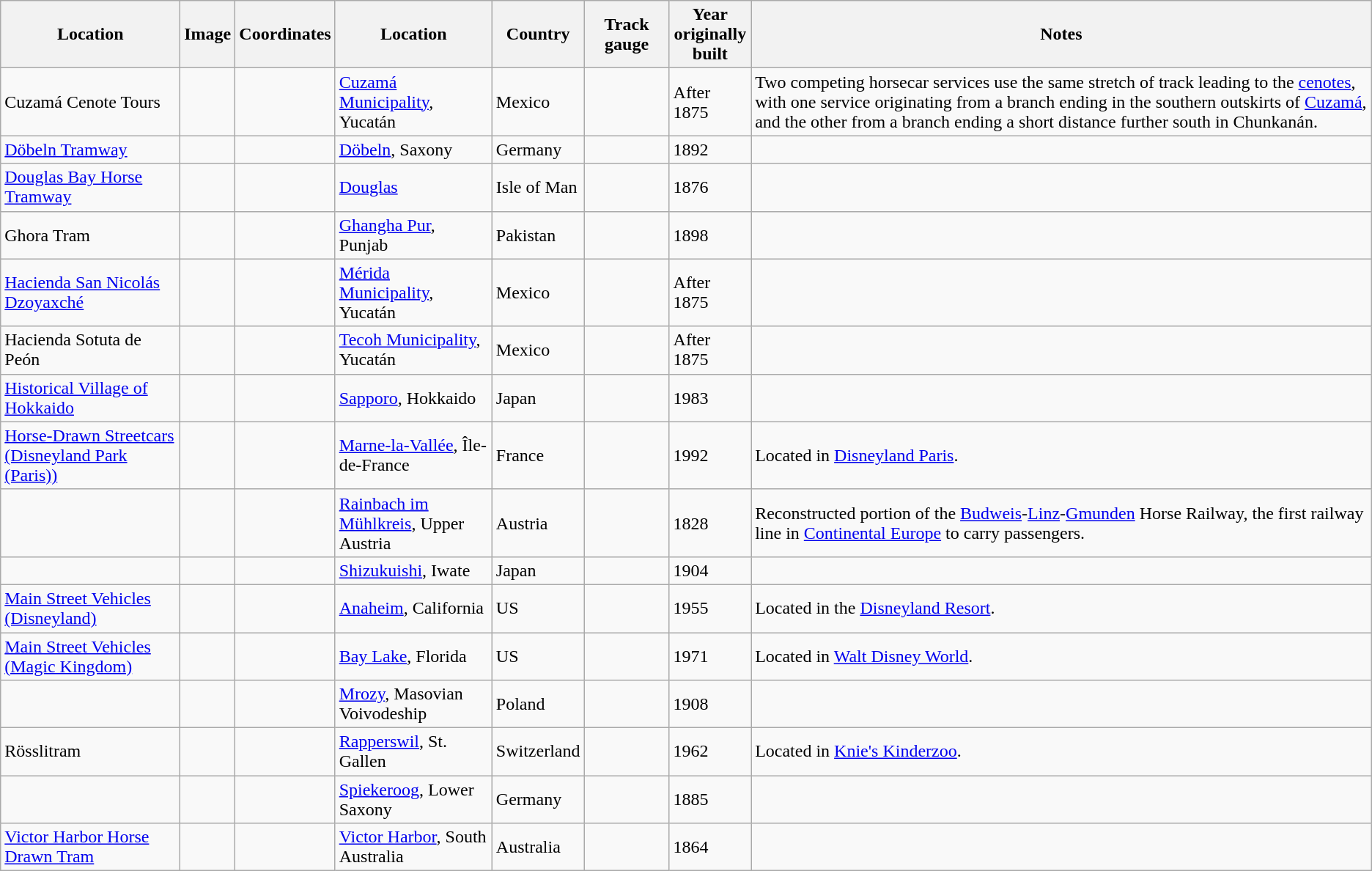<table class=wikitable>
<tr>
<th>Location</th>
<th>Image</th>
<th>Coordinates</th>
<th>Location</th>
<th>Country</th>
<th width=70>Track gauge</th>
<th>Year<br>originally<br>built</th>
<th>Notes</th>
</tr>
<tr>
<td>Cuzamá Cenote Tours</td>
<td></td>
<td><small></small></td>
<td><a href='#'>Cuzamá Municipality</a>, Yucatán</td>
<td> Mexico</td>
<td></td>
<td>After 1875</td>
<td>Two competing horsecar services use the same stretch of track leading to the <a href='#'>cenotes</a>, with one service originating from a branch ending in the southern outskirts of <a href='#'>Cuzamá</a>, and the other from a branch ending a short distance further south in Chunkanán.</td>
</tr>
<tr>
<td><a href='#'>Döbeln Tramway</a></td>
<td></td>
<td><small></small></td>
<td><a href='#'>Döbeln</a>, Saxony</td>
<td> Germany</td>
<td></td>
<td>1892</td>
<td></td>
</tr>
<tr>
<td><a href='#'>Douglas Bay Horse Tramway</a></td>
<td></td>
<td><small></small></td>
<td><a href='#'>Douglas</a></td>
<td> Isle of Man</td>
<td></td>
<td>1876</td>
<td></td>
</tr>
<tr>
<td>Ghora Tram</td>
<td></td>
<td><small></small></td>
<td><a href='#'>Ghangha Pur</a>, Punjab</td>
<td> Pakistan</td>
<td></td>
<td>1898</td>
<td></td>
</tr>
<tr>
<td><a href='#'>Hacienda San Nicolás Dzoyaxché</a></td>
<td></td>
<td><small></small></td>
<td><a href='#'>Mérida Municipality</a>, Yucatán</td>
<td> Mexico</td>
<td></td>
<td>After 1875</td>
<td></td>
</tr>
<tr>
<td>Hacienda Sotuta de Peón</td>
<td></td>
<td><small></small></td>
<td><a href='#'>Tecoh Municipality</a>, Yucatán</td>
<td> Mexico</td>
<td></td>
<td>After 1875</td>
<td></td>
</tr>
<tr>
<td><a href='#'>Historical Village of Hokkaido</a></td>
<td></td>
<td><small></small></td>
<td><a href='#'>Sapporo</a>, Hokkaido</td>
<td> Japan</td>
<td></td>
<td>1983</td>
<td></td>
</tr>
<tr>
<td><a href='#'>Horse-Drawn Streetcars (Disneyland Park (Paris))</a></td>
<td></td>
<td><small></small></td>
<td><a href='#'>Marne-la-Vallée</a>, Île-de-France</td>
<td> France</td>
<td></td>
<td>1992</td>
<td>Located in <a href='#'>Disneyland Paris</a>.</td>
</tr>
<tr>
<td></td>
<td></td>
<td><small></small></td>
<td><a href='#'>Rainbach im Mühlkreis</a>, Upper Austria</td>
<td> Austria</td>
<td></td>
<td>1828</td>
<td>Reconstructed portion of the <a href='#'>Budweis</a>-<a href='#'>Linz</a>-<a href='#'>Gmunden</a> Horse Railway, the first railway line in <a href='#'>Continental Europe</a> to carry passengers.</td>
</tr>
<tr>
<td></td>
<td></td>
<td><small></small></td>
<td><a href='#'>Shizukuishi</a>, Iwate</td>
<td> Japan</td>
<td></td>
<td>1904</td>
<td></td>
</tr>
<tr>
<td><a href='#'>Main Street Vehicles (Disneyland)</a></td>
<td></td>
<td><small></small></td>
<td><a href='#'>Anaheim</a>, California</td>
<td> US</td>
<td></td>
<td>1955</td>
<td>Located in the <a href='#'>Disneyland Resort</a>.</td>
</tr>
<tr>
<td><a href='#'>Main Street Vehicles (Magic Kingdom)</a></td>
<td></td>
<td><small></small></td>
<td><a href='#'>Bay Lake</a>, Florida</td>
<td> US</td>
<td></td>
<td>1971</td>
<td>Located in <a href='#'>Walt Disney World</a>.</td>
</tr>
<tr>
<td></td>
<td></td>
<td><small></small></td>
<td><a href='#'>Mrozy</a>, Masovian Voivodeship</td>
<td> Poland</td>
<td></td>
<td>1908</td>
<td></td>
</tr>
<tr>
<td>Rösslitram</td>
<td></td>
<td><small></small></td>
<td><a href='#'>Rapperswil</a>, St. Gallen</td>
<td> Switzerland</td>
<td></td>
<td>1962</td>
<td>Located in <a href='#'>Knie's Kinderzoo</a>.</td>
</tr>
<tr>
<td></td>
<td></td>
<td><small></small></td>
<td><a href='#'>Spiekeroog</a>, Lower Saxony</td>
<td> Germany</td>
<td></td>
<td>1885</td>
<td></td>
</tr>
<tr>
<td><a href='#'>Victor Harbor Horse Drawn Tram</a></td>
<td></td>
<td><small></small></td>
<td><a href='#'>Victor Harbor</a>, South Australia</td>
<td> Australia</td>
<td></td>
<td>1864</td>
<td></td>
</tr>
</table>
